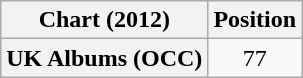<table class="wikitable plainrowheaders" style="text-align:center">
<tr>
<th scope="col">Chart (2012)</th>
<th scope="col">Position</th>
</tr>
<tr>
<th scope="row">UK Albums (OCC)</th>
<td>77</td>
</tr>
</table>
